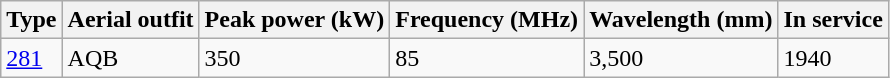<table class="wikitable">
<tr>
<th>Type</th>
<th>Aerial outfit</th>
<th>Peak power (kW)</th>
<th>Frequency (MHz)</th>
<th>Wavelength (mm)</th>
<th>In service</th>
</tr>
<tr>
<td><a href='#'>281</a></td>
<td>AQB</td>
<td>350</td>
<td>85</td>
<td>3,500</td>
<td>1940</td>
</tr>
</table>
